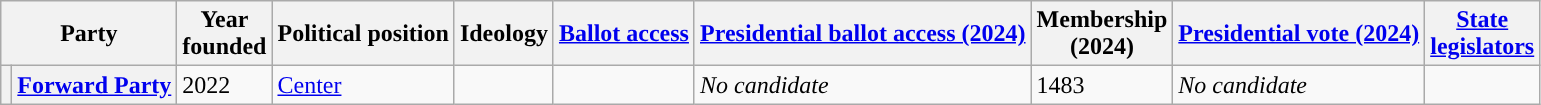<table class="wikitable sortable plainrowheaders">
<tr>
<th colspan="2" scope="col">Party</th>
<th scope="col">Year<br>founded</th>
<th>Political position</th>
<th scope="col">Ideology</th>
<th scope="col"><a href='#'>Ballot access</a></th>
<th scope="col"><a href='#'>Presidential ballot access (2024)</a></th>
<th scope="col">Membership<br>(2024)</th>
<th scope="col"><a href='#'>Presidential vote (2024)</a></th>
<th scope="col"><a href='#'>State<br>legislators</a></th>
</tr>
<tr>
<th style="background-color:"></th>
<th><a href='#'>Forward Party</a></th>
<td>2022</td>
<td><a href='#'>Center</a></td>
<td></td>
<td></td>
<td><em>No candidate</em></td>
<td>1483</td>
<td><em>No candidate</em></td>
<td></td>
</tr>
</table>
